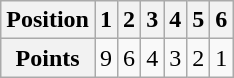<table class="wikitable" align="center">
<tr align="center">
<th><strong>Position</strong></th>
<th>1</th>
<th>2</th>
<th>3</th>
<th>4</th>
<th>5</th>
<th>6</th>
</tr>
<tr align="center">
<th><strong>Points</strong></th>
<td>9</td>
<td>6</td>
<td>4</td>
<td>3</td>
<td>2</td>
<td>1</td>
</tr>
</table>
